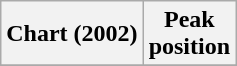<table class="wikitable sortable plainrowheaders">
<tr>
<th>Chart (2002)</th>
<th>Peak<br>position</th>
</tr>
<tr>
</tr>
</table>
